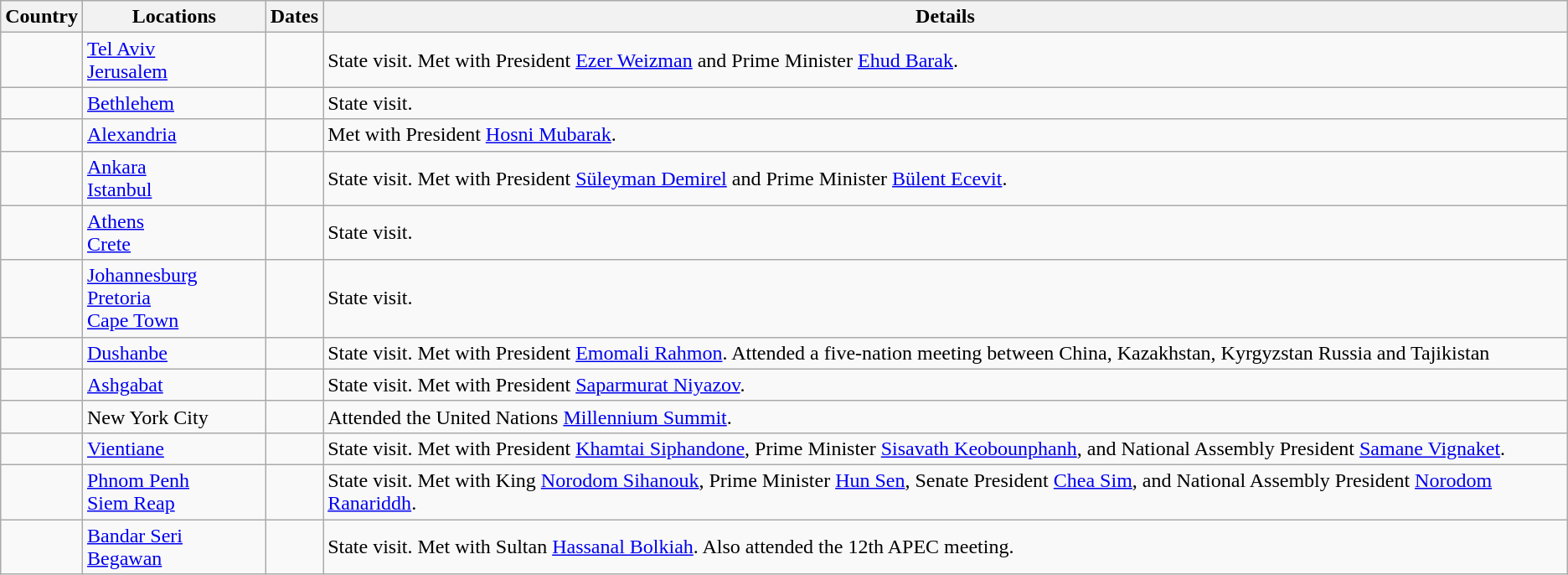<table class="wikitable sortable">
<tr>
<th scope=col>Country</th>
<th scope=col>Locations</th>
<th scope=col>Dates</th>
<th scope=col>Details</th>
</tr>
<tr>
<td></td>
<td><a href='#'>Tel Aviv</a><br><a href='#'>Jerusalem</a></td>
<td></td>
<td>State visit. Met with President <a href='#'>Ezer Weizman</a> and Prime Minister <a href='#'>Ehud Barak</a>.</td>
</tr>
<tr>
<td></td>
<td><a href='#'>Bethlehem</a></td>
<td></td>
<td>State visit.</td>
</tr>
<tr>
<td></td>
<td><a href='#'>Alexandria</a></td>
<td></td>
<td>Met with President <a href='#'>Hosni Mubarak</a>.</td>
</tr>
<tr>
<td></td>
<td><a href='#'>Ankara</a><br><a href='#'>Istanbul</a></td>
<td></td>
<td>State visit. Met with President <a href='#'>Süleyman Demirel</a> and Prime Minister <a href='#'>Bülent Ecevit</a>.</td>
</tr>
<tr>
<td></td>
<td><a href='#'>Athens</a><br><a href='#'>Crete</a></td>
<td></td>
<td>State visit.</td>
</tr>
<tr>
<td></td>
<td><a href='#'>Johannesburg</a><br><a href='#'>Pretoria</a><br><a href='#'>Cape Town</a></td>
<td></td>
<td>State visit.</td>
</tr>
<tr>
<td></td>
<td><a href='#'>Dushanbe</a></td>
<td></td>
<td>State visit. Met with President <a href='#'>Emomali Rahmon</a>. Attended a five-nation meeting between China, Kazakhstan, Kyrgyzstan Russia and Tajikistan</td>
</tr>
<tr>
<td></td>
<td><a href='#'>Ashgabat</a></td>
<td></td>
<td>State visit. Met with President <a href='#'>Saparmurat Niyazov</a>.</td>
</tr>
<tr>
<td></td>
<td>New York City</td>
<td></td>
<td>Attended the United Nations <a href='#'>Millennium Summit</a>.</td>
</tr>
<tr>
<td></td>
<td><a href='#'>Vientiane</a></td>
<td></td>
<td>State visit. Met with President <a href='#'>Khamtai Siphandone</a>, Prime Minister <a href='#'>Sisavath Keobounphanh</a>, and National Assembly President <a href='#'>Samane Vignaket</a>.</td>
</tr>
<tr>
<td></td>
<td><a href='#'>Phnom Penh</a><br><a href='#'>Siem Reap</a></td>
<td></td>
<td>State visit. Met with King <a href='#'>Norodom Sihanouk</a>, Prime Minister <a href='#'>Hun Sen</a>, Senate President <a href='#'>Chea Sim</a>, and National Assembly President <a href='#'>Norodom Ranariddh</a>.</td>
</tr>
<tr>
<td></td>
<td><a href='#'>Bandar Seri Begawan</a></td>
<td></td>
<td>State visit. Met with Sultan <a href='#'>Hassanal Bolkiah</a>. Also attended the 12th APEC meeting.</td>
</tr>
</table>
